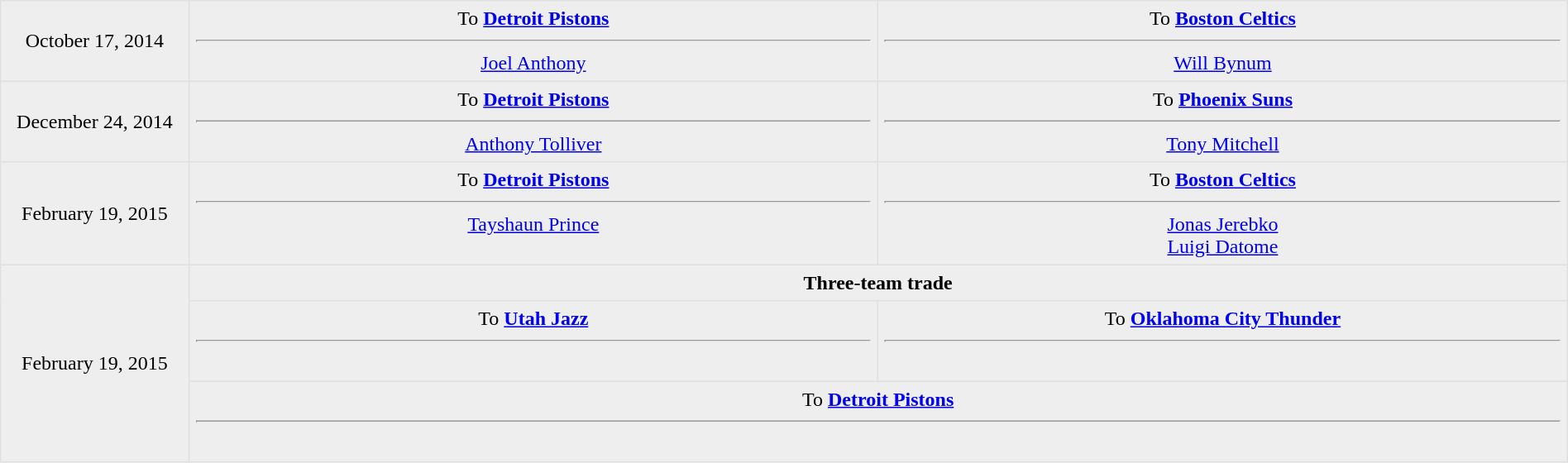<table border=1 style="border-collapse:collapse; text-align: center; width: 100%" bordercolor="#DFDFDF"  cellpadding="5">
<tr bgcolor="eeeeee">
<td style="width:12%">October 17, 2014</td>
<td style="width:44%" valign="top">To <strong><a href='#'>Detroit Pistons</a></strong><hr><a href='#'>Joel Anthony</a></td>
<td style="width:44%" valign="top">To <strong><a href='#'>Boston Celtics</a></strong><hr><a href='#'>Will Bynum</a></td>
</tr>
<tr bgcolor="eeeeee">
<td style="width:12%">December 24, 2014</td>
<td style="width:44%" valign="top">To <strong><a href='#'>Detroit Pistons</a></strong><hr><a href='#'>Anthony Tolliver</a></td>
<td style="width:44%" valign="top">To <strong><a href='#'>Phoenix Suns</a></strong><hr><a href='#'>Tony Mitchell</a></td>
</tr>
<tr bgcolor="eeeeee">
<td style="width:12%">February 19, 2015</td>
<td style="width:44%" valign="top">To <strong><a href='#'>Detroit Pistons</a></strong><hr><a href='#'>Tayshaun Prince</a></td>
<td style="width:44%" valign="top">To <strong><a href='#'>Boston Celtics</a></strong><hr><a href='#'>Jonas Jerebko</a><br><a href='#'>Luigi Datome</a></td>
</tr>
<tr bgcolor="#eee">
<td style="width:12%" rowspan="3">February 19, 2015</td>
<td style="width:30%" valign="top" colspan="2"><strong>Three-team trade</strong></td>
</tr>
<tr bgcolor="#eee">
<td style="width:30%" valign="top">To <strong><a href='#'>Utah Jazz</a></strong><hr><br></td>
<td style="width:30%" valign="top">To <strong><a href='#'>Oklahoma City Thunder</a></strong><hr><br></td>
</tr>
<tr bgcolor="#eee">
<td style="width:30%" valign="top" colspan="2">To <strong><a href='#'>Detroit Pistons</a></strong><hr><br></td>
</tr>
</table>
